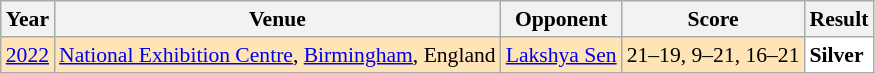<table class="sortable wikitable" style="font-size: 90%;">
<tr>
<th>Year</th>
<th>Venue</th>
<th>Opponent</th>
<th>Score</th>
<th>Result</th>
</tr>
<tr style="background:#FFE4B5">
<td align="center"><a href='#'>2022</a></td>
<td align="left"><a href='#'>National Exhibition Centre</a>, <a href='#'>Birmingham</a>, England</td>
<td align="left"> <a href='#'>Lakshya Sen</a></td>
<td align="left">21–19, 9–21, 16–21</td>
<td style="text-align:left; background:white"> <strong>Silver</strong></td>
</tr>
</table>
